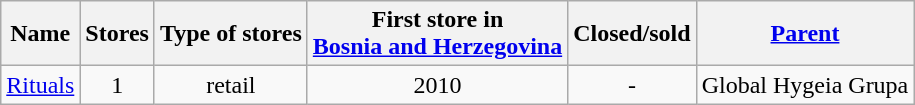<table class="wikitable sortable">
<tr>
<th>Name</th>
<th>Stores</th>
<th>Type of stores</th>
<th>First store in<br><a href='#'>Bosnia and Herzegovina</a></th>
<th>Closed/sold</th>
<th><a href='#'>Parent</a></th>
</tr>
<tr>
<td><a href='#'>Rituals</a></td>
<td align="center">1</td>
<td align="center">retail</td>
<td align="center">2010</td>
<td align="center">-</td>
<td>Global Hygeia Grupa</td>
</tr>
</table>
